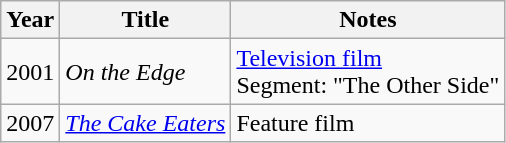<table class="wikitable sortable">
<tr>
<th>Year</th>
<th>Title</th>
<th class="unsortable">Notes</th>
</tr>
<tr>
<td>2001</td>
<td><em>On the Edge</em></td>
<td><a href='#'>Television film</a><br>Segment: "The Other Side"</td>
</tr>
<tr>
<td>2007</td>
<td><em><a href='#'>The Cake Eaters</a></em></td>
<td>Feature film</td>
</tr>
</table>
